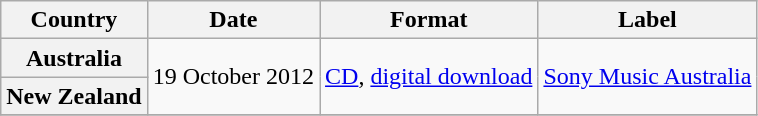<table class="wikitable plainrowheaders">
<tr>
<th scope="col">Country</th>
<th scope="col">Date</th>
<th scope="col">Format</th>
<th scope="col">Label</th>
</tr>
<tr>
<th scope="row">Australia</th>
<td rowspan="2">19 October 2012</td>
<td rowspan="2"><a href='#'>CD</a>, <a href='#'>digital download</a></td>
<td rowspan="2"><a href='#'>Sony Music Australia</a></td>
</tr>
<tr>
<th scope="row">New Zealand</th>
</tr>
<tr>
</tr>
</table>
